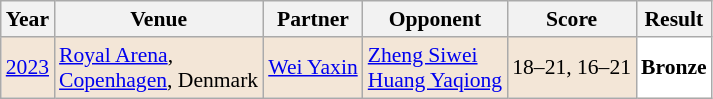<table class="sortable wikitable" style="font-size: 90%">
<tr>
<th>Year</th>
<th>Venue</th>
<th>Partner</th>
<th>Opponent</th>
<th>Score</th>
<th>Result</th>
</tr>
<tr style="background:#F3E6D7">
<td align="center"><a href='#'>2023</a></td>
<td align="left"><a href='#'>Royal Arena</a>,<br><a href='#'>Copenhagen</a>, Denmark</td>
<td align="left"> <a href='#'>Wei Yaxin</a></td>
<td align="left"> <a href='#'>Zheng Siwei</a><br> <a href='#'>Huang Yaqiong</a></td>
<td align="left">18–21, 16–21</td>
<td style="text-align:left; background:white"> <strong>Bronze</strong></td>
</tr>
</table>
